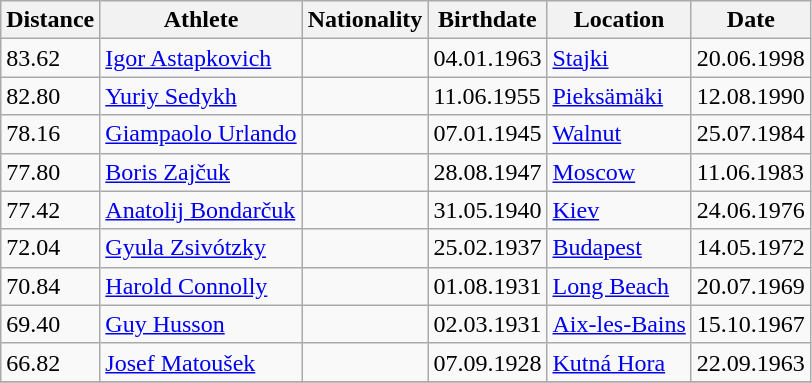<table class="wikitable">
<tr>
<th>Distance</th>
<th>Athlete</th>
<th>Nationality</th>
<th>Birthdate</th>
<th>Location</th>
<th>Date</th>
</tr>
<tr>
<td>83.62</td>
<td><a href='#'>Igor Astapkovich</a></td>
<td></td>
<td>04.01.1963</td>
<td><a href='#'>Stajki</a></td>
<td>20.06.1998</td>
</tr>
<tr>
<td>82.80</td>
<td><a href='#'>Yuriy Sedykh</a></td>
<td></td>
<td>11.06.1955</td>
<td><a href='#'>Pieksämäki</a></td>
<td>12.08.1990</td>
</tr>
<tr>
<td>78.16</td>
<td><a href='#'>Giampaolo Urlando</a></td>
<td></td>
<td>07.01.1945</td>
<td><a href='#'>Walnut</a></td>
<td>25.07.1984</td>
</tr>
<tr>
<td>77.80</td>
<td><a href='#'>Boris Zajčuk</a></td>
<td></td>
<td>28.08.1947</td>
<td><a href='#'>Moscow</a></td>
<td>11.06.1983</td>
</tr>
<tr>
<td>77.42</td>
<td><a href='#'>Anatolij Bondarčuk</a></td>
<td></td>
<td>31.05.1940</td>
<td><a href='#'>Kiev</a></td>
<td>24.06.1976</td>
</tr>
<tr>
<td>72.04</td>
<td><a href='#'>Gyula Zsivótzky</a></td>
<td></td>
<td>25.02.1937</td>
<td><a href='#'>Budapest</a></td>
<td>14.05.1972</td>
</tr>
<tr>
<td>70.84</td>
<td><a href='#'>Harold Connolly</a></td>
<td></td>
<td>01.08.1931</td>
<td><a href='#'>Long Beach</a></td>
<td>20.07.1969</td>
</tr>
<tr>
<td>69.40</td>
<td><a href='#'>Guy Husson</a></td>
<td></td>
<td>02.03.1931</td>
<td><a href='#'>Aix-les-Bains</a></td>
<td>15.10.1967</td>
</tr>
<tr>
<td>66.82</td>
<td><a href='#'>Josef Matoušek</a></td>
<td></td>
<td>07.09.1928</td>
<td><a href='#'>Kutná Hora</a></td>
<td>22.09.1963</td>
</tr>
<tr>
</tr>
</table>
